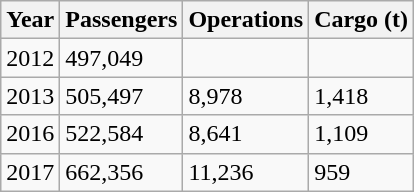<table class="wikitable">
<tr>
<th>Year</th>
<th>Passengers</th>
<th>Operations</th>
<th>Cargo (t)</th>
</tr>
<tr>
<td>2012</td>
<td>497,049</td>
<td></td>
<td></td>
</tr>
<tr>
<td>2013</td>
<td>505,497</td>
<td>8,978</td>
<td>1,418</td>
</tr>
<tr>
<td>2016</td>
<td>522,584</td>
<td>8,641</td>
<td>1,109</td>
</tr>
<tr>
<td>2017</td>
<td>662,356</td>
<td>11,236</td>
<td>959</td>
</tr>
</table>
